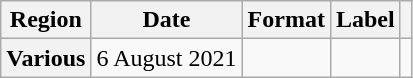<table class="wikitable plainrowheaders">
<tr>
<th scope="col">Region</th>
<th scope="col">Date</th>
<th scope="col">Format</th>
<th scope="col">Label</th>
<th scope="col"></th>
</tr>
<tr>
<th scope="row">Various</th>
<td>6 August 2021</td>
<td></td>
<td rowspan="2"></td>
<td></td>
</tr>
</table>
